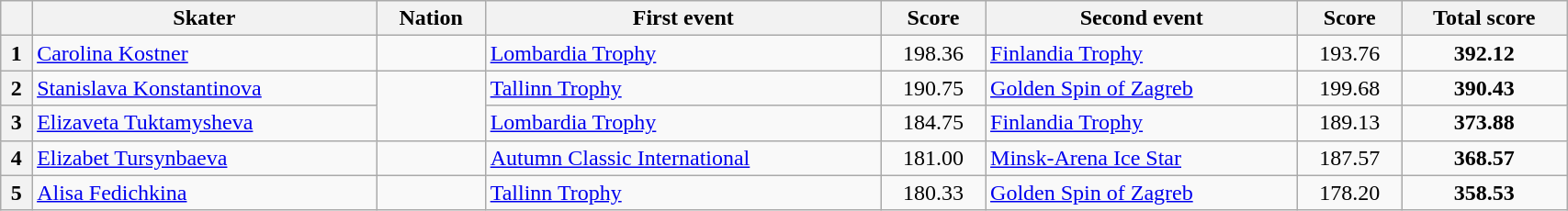<table class="wikitable unsortable" style="text-align:left; width:90%">
<tr>
<th scope="col"></th>
<th scope="col">Skater</th>
<th scope="col">Nation</th>
<th scope="col">First event</th>
<th scope="col">Score</th>
<th scope="col">Second event</th>
<th scope="col">Score</th>
<th scope="col">Total score</th>
</tr>
<tr>
<th scope="row">1</th>
<td><a href='#'>Carolina Kostner</a></td>
<td></td>
<td><a href='#'>Lombardia Trophy</a></td>
<td style="text-align:center">198.36</td>
<td><a href='#'>Finlandia Trophy</a></td>
<td style="text-align:center">193.76</td>
<td style="text-align:center"><strong>392.12</strong></td>
</tr>
<tr>
<th scope="row">2</th>
<td><a href='#'>Stanislava Konstantinova</a></td>
<td rowspan="2"></td>
<td><a href='#'>Tallinn Trophy</a></td>
<td style="text-align:center">190.75</td>
<td><a href='#'>Golden Spin of Zagreb</a></td>
<td style="text-align:center">199.68</td>
<td style="text-align:center"><strong>390.43</strong></td>
</tr>
<tr>
<th scope="row">3</th>
<td><a href='#'>Elizaveta Tuktamysheva</a></td>
<td><a href='#'>Lombardia Trophy</a></td>
<td style="text-align:center">184.75</td>
<td><a href='#'>Finlandia Trophy</a></td>
<td style="text-align:center">189.13</td>
<td style="text-align:center"><strong>373.88</strong></td>
</tr>
<tr>
<th scope="row">4</th>
<td><a href='#'>Elizabet Tursynbaeva</a></td>
<td></td>
<td><a href='#'>Autumn Classic International</a></td>
<td style="text-align:center">181.00</td>
<td><a href='#'>Minsk-Arena Ice Star</a></td>
<td style="text-align:center">187.57</td>
<td style="text-align:center"><strong>368.57</strong></td>
</tr>
<tr>
<th scope="row">5</th>
<td><a href='#'>Alisa Fedichkina</a></td>
<td></td>
<td><a href='#'>Tallinn Trophy</a></td>
<td style="text-align:center">180.33</td>
<td><a href='#'>Golden Spin of Zagreb</a></td>
<td style="text-align:center">178.20</td>
<td style="text-align:center"><strong>358.53</strong></td>
</tr>
</table>
